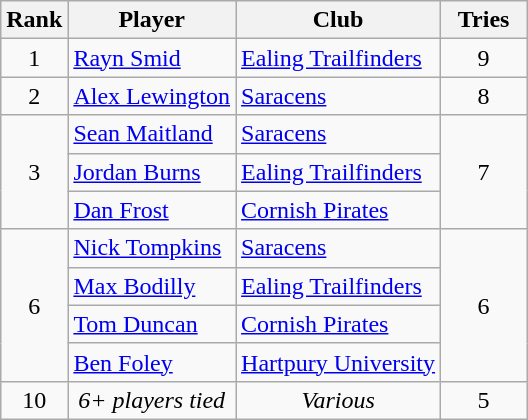<table class="wikitable" style="text-align:center">
<tr>
<th>Rank</th>
<th>Player</th>
<th>Club</th>
<th style="width:50px;">Tries</th>
</tr>
<tr>
<td>1</td>
<td align=left> <a href='#'>Rayn Smid</a></td>
<td align=left><a href='#'>Ealing Trailfinders</a></td>
<td>9</td>
</tr>
<tr>
<td>2</td>
<td align=left> <a href='#'>Alex Lewington</a></td>
<td align=left><a href='#'>Saracens</a></td>
<td>8</td>
</tr>
<tr>
<td rowspan=3>3</td>
<td align=left> <a href='#'>Sean Maitland</a></td>
<td align=left><a href='#'>Saracens</a></td>
<td rowspan=3>7</td>
</tr>
<tr>
<td align=left> <a href='#'>Jordan Burns</a></td>
<td align=left><a href='#'>Ealing Trailfinders</a></td>
</tr>
<tr>
<td align=left> <a href='#'>Dan Frost</a></td>
<td align=left><a href='#'>Cornish Pirates</a></td>
</tr>
<tr>
<td rowspan=4>6</td>
<td align=left> <a href='#'>Nick Tompkins</a></td>
<td align=left><a href='#'>Saracens</a></td>
<td rowspan=4>6</td>
</tr>
<tr>
<td align=left> <a href='#'>Max Bodilly</a></td>
<td align=left><a href='#'>Ealing Trailfinders</a></td>
</tr>
<tr>
<td align=left> <a href='#'>Tom Duncan</a></td>
<td align=left><a href='#'>Cornish Pirates</a></td>
</tr>
<tr>
<td align=left> <a href='#'>Ben Foley</a></td>
<td align=left><a href='#'>Hartpury University</a></td>
</tr>
<tr>
<td>10</td>
<td align=center><em>6+ players tied</em></td>
<td align=center><em>Various</em></td>
<td>5</td>
</tr>
</table>
